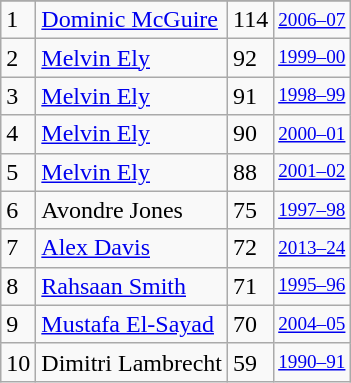<table class="wikitable">
<tr>
</tr>
<tr>
<td>1</td>
<td><a href='#'>Dominic McGuire</a></td>
<td>114</td>
<td style="font-size:80%;"><a href='#'>2006–07</a></td>
</tr>
<tr>
<td>2</td>
<td><a href='#'>Melvin Ely</a></td>
<td>92</td>
<td style="font-size:80%;"><a href='#'>1999–00</a></td>
</tr>
<tr>
<td>3</td>
<td><a href='#'>Melvin Ely</a></td>
<td>91</td>
<td style="font-size:80%;"><a href='#'>1998–99</a></td>
</tr>
<tr>
<td>4</td>
<td><a href='#'>Melvin Ely</a></td>
<td>90</td>
<td style="font-size:80%;"><a href='#'>2000–01</a></td>
</tr>
<tr>
<td>5</td>
<td><a href='#'>Melvin Ely</a></td>
<td>88</td>
<td style="font-size:80%;"><a href='#'>2001–02</a></td>
</tr>
<tr>
<td>6</td>
<td>Avondre Jones</td>
<td>75</td>
<td style="font-size:80%;"><a href='#'>1997–98</a></td>
</tr>
<tr>
<td>7</td>
<td><a href='#'>Alex Davis</a></td>
<td>72</td>
<td style="font-size:80%;"><a href='#'>2013–24</a></td>
</tr>
<tr>
<td>8</td>
<td><a href='#'>Rahsaan Smith</a></td>
<td>71</td>
<td style="font-size:80%;"><a href='#'>1995–96</a></td>
</tr>
<tr>
<td>9</td>
<td><a href='#'>Mustafa El-Sayad</a></td>
<td>70</td>
<td style="font-size:80%;"><a href='#'>2004–05</a></td>
</tr>
<tr>
<td>10</td>
<td>Dimitri Lambrecht</td>
<td>59</td>
<td style="font-size:80%;"><a href='#'>1990–91</a></td>
</tr>
</table>
